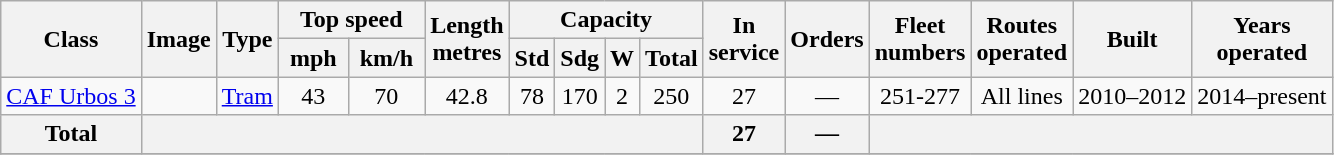<table class="wikitable" style="text-align:center;">
<tr ---- bgcolor=#f9f9f9>
<th rowspan="2">Class</th>
<th rowspan="2">Image</th>
<th rowspan="2">Type</th>
<th colspan="2"> Top speed </th>
<th rowspan="2">Length<br>metres</th>
<th colspan="4"> Capacity </th>
<th rowspan="2">In<br>service</th>
<th rowspan="2">Orders</th>
<th rowspan="2">Fleet<br>numbers</th>
<th rowspan="2">Routes<br>operated</th>
<th rowspan="2">Built</th>
<th rowspan="2">Years<br>operated</th>
</tr>
<tr style="background:#f9f9f9;">
<th> mph </th>
<th> km/h </th>
<th><abbr>Std</abbr></th>
<th><abbr>Sdg</abbr></th>
<th><abbr>W</abbr></th>
<th>Total</th>
</tr>
<tr>
<td><a href='#'>CAF Urbos 3</a></td>
<td></td>
<td><a href='#'>Tram</a></td>
<td>43</td>
<td>70</td>
<td>42.8</td>
<td>78</td>
<td>170</td>
<td>2</td>
<td>250</td>
<td>27</td>
<td>—</td>
<td>251-277</td>
<td>All lines</td>
<td>2010–2012</td>
<td>2014–present</td>
</tr>
<tr>
<th>Total</th>
<th colspan="9"></th>
<th>27</th>
<th>—</th>
<th colspan="4"></th>
</tr>
<tr>
</tr>
</table>
